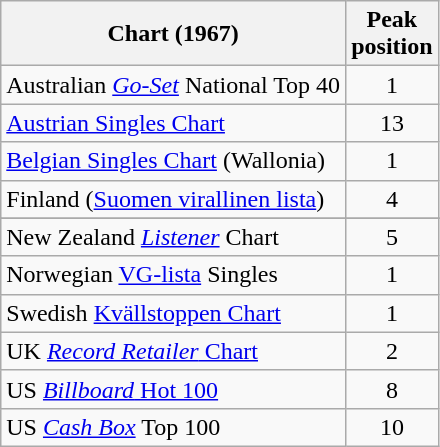<table class="wikitable sortable">
<tr>
<th>Chart (1967)</th>
<th>Peak<br>position</th>
</tr>
<tr>
<td>Australian <em><a href='#'>Go-Set</a></em> National Top 40</td>
<td align=center>1</td>
</tr>
<tr>
<td><a href='#'>Austrian Singles Chart</a></td>
<td align=center>13</td>
</tr>
<tr>
<td><a href='#'>Belgian Singles Chart</a> (Wallonia)</td>
<td align=center>1</td>
</tr>
<tr>
<td>Finland (<a href='#'>Suomen virallinen lista</a>)</td>
<td align="center">4</td>
</tr>
<tr>
</tr>
<tr>
</tr>
<tr>
<td>New Zealand <em><a href='#'>Listener</a></em> Chart</td>
<td style="text-align:center;">5</td>
</tr>
<tr>
<td>Norwegian <a href='#'>VG-lista</a> Singles</td>
<td align=center>1</td>
</tr>
<tr>
<td>Swedish <a href='#'>Kvällstoppen Chart</a></td>
<td align=center>1</td>
</tr>
<tr>
<td>UK <a href='#'><em>Record Retailer</em> Chart</a></td>
<td align=center>2</td>
</tr>
<tr>
<td>US <a href='#'><em>Billboard</em> Hot 100</a></td>
<td align=center>8</td>
</tr>
<tr>
<td>US <em><a href='#'>Cash Box</a></em> Top 100</td>
<td align=center>10</td>
</tr>
</table>
